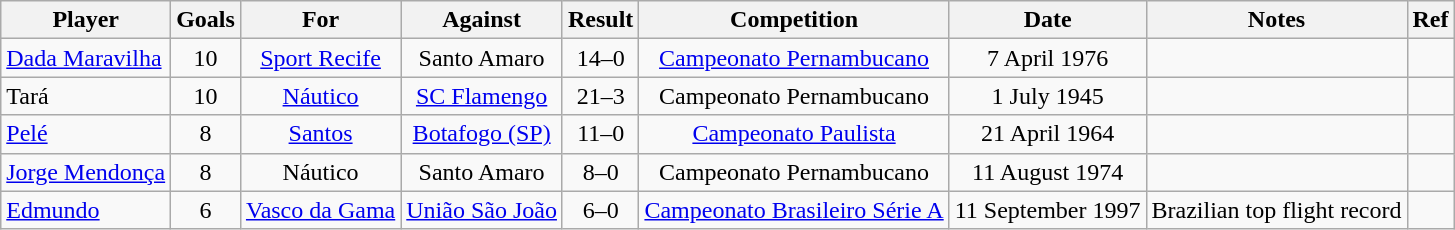<table class="wikitable" style="text-align:center;">
<tr>
<th>Player</th>
<th>Goals</th>
<th>For</th>
<th>Against</th>
<th>Result</th>
<th>Competition</th>
<th>Date</th>
<th>Notes</th>
<th>Ref</th>
</tr>
<tr>
<td align="left"><a href='#'>Dada Maravilha</a></td>
<td>10</td>
<td><a href='#'>Sport Recife</a></td>
<td>Santo Amaro</td>
<td>14–0</td>
<td><a href='#'>Campeonato Pernambucano</a></td>
<td>7 April 1976</td>
<td></td>
<td></td>
</tr>
<tr>
<td align="left">Tará</td>
<td>10</td>
<td><a href='#'>Náutico</a></td>
<td><a href='#'>SC Flamengo</a></td>
<td>21–3</td>
<td>Campeonato Pernambucano</td>
<td>1 July 1945</td>
<td></td>
<td></td>
</tr>
<tr>
<td align="left"><a href='#'>Pelé</a></td>
<td>8</td>
<td><a href='#'>Santos</a></td>
<td><a href='#'>Botafogo (SP)</a></td>
<td>11–0</td>
<td><a href='#'>Campeonato Paulista</a></td>
<td>21 April 1964</td>
<td></td>
<td></td>
</tr>
<tr>
<td align="left"><a href='#'>Jorge Mendonça</a></td>
<td>8</td>
<td>Náutico</td>
<td>Santo Amaro</td>
<td>8–0</td>
<td>Campeonato Pernambucano</td>
<td>11 August 1974</td>
<td></td>
<td></td>
</tr>
<tr>
<td align="left"><a href='#'>Edmundo</a></td>
<td>6</td>
<td><a href='#'>Vasco da Gama</a></td>
<td><a href='#'>União São João</a></td>
<td>6–0</td>
<td><a href='#'>Campeonato Brasileiro Série A</a></td>
<td>11 September 1997</td>
<td>Brazilian top flight record</td>
<td></td>
</tr>
</table>
